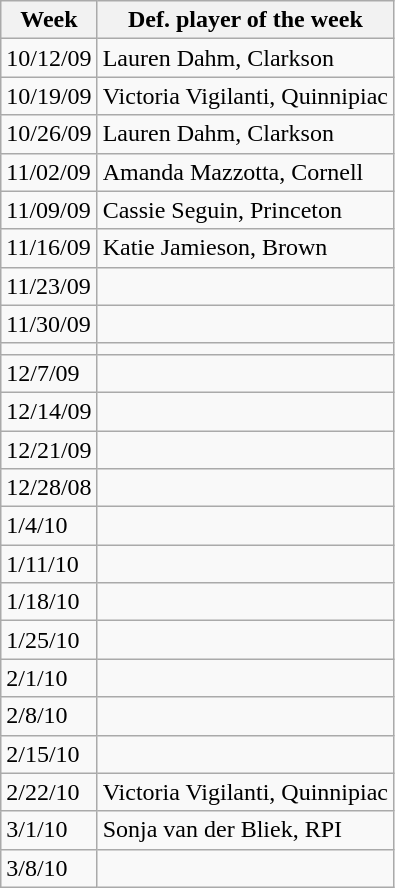<table class="wikitable">
<tr>
<th>Week</th>
<th>Def. player of the week</th>
</tr>
<tr>
<td>10/12/09</td>
<td>Lauren Dahm, Clarkson</td>
</tr>
<tr>
<td>10/19/09</td>
<td>Victoria Vigilanti, Quinnipiac</td>
</tr>
<tr>
<td>10/26/09</td>
<td>Lauren Dahm, Clarkson</td>
</tr>
<tr>
<td>11/02/09</td>
<td>Amanda Mazzotta, Cornell</td>
</tr>
<tr>
<td>11/09/09</td>
<td>Cassie Seguin, Princeton</td>
</tr>
<tr>
<td>11/16/09</td>
<td>Katie Jamieson, Brown</td>
</tr>
<tr>
<td>11/23/09</td>
<td></td>
</tr>
<tr>
<td>11/30/09</td>
<td></td>
</tr>
<tr>
<td></td>
</tr>
<tr>
<td>12/7/09</td>
<td></td>
</tr>
<tr>
<td>12/14/09</td>
<td></td>
</tr>
<tr>
<td>12/21/09</td>
<td></td>
</tr>
<tr>
<td>12/28/08</td>
<td></td>
</tr>
<tr>
<td>1/4/10</td>
<td></td>
</tr>
<tr>
<td>1/11/10</td>
<td></td>
</tr>
<tr>
<td>1/18/10</td>
<td></td>
</tr>
<tr>
<td>1/25/10</td>
<td></td>
</tr>
<tr>
<td>2/1/10</td>
<td></td>
</tr>
<tr>
<td>2/8/10</td>
<td></td>
</tr>
<tr>
<td>2/15/10</td>
<td></td>
</tr>
<tr>
<td>2/22/10</td>
<td>Victoria Vigilanti, Quinnipiac</td>
</tr>
<tr>
<td>3/1/10</td>
<td>Sonja van der Bliek, RPI</td>
</tr>
<tr>
<td>3/8/10</td>
<td></td>
</tr>
</table>
